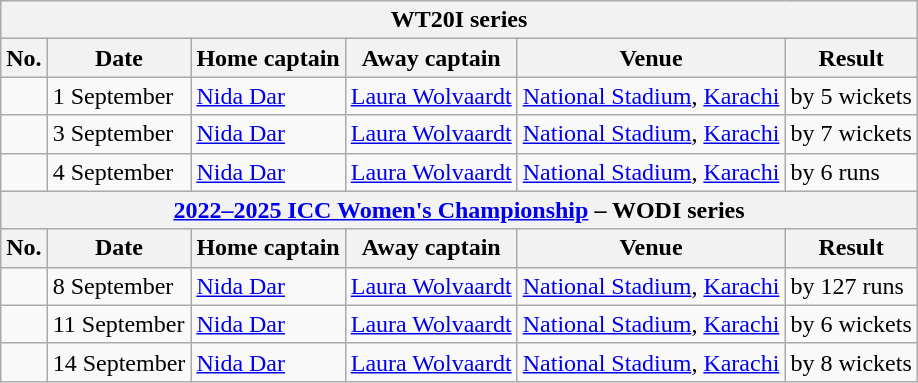<table class="wikitable">
<tr>
<th colspan="9">WT20I series</th>
</tr>
<tr>
<th>No.</th>
<th>Date</th>
<th>Home captain</th>
<th>Away captain</th>
<th>Venue</th>
<th>Result</th>
</tr>
<tr>
<td></td>
<td>1 September</td>
<td><a href='#'>Nida Dar</a></td>
<td><a href='#'>Laura Wolvaardt</a></td>
<td><a href='#'>National Stadium</a>, <a href='#'>Karachi</a></td>
<td> by 5 wickets</td>
</tr>
<tr>
<td></td>
<td>3 September</td>
<td><a href='#'>Nida Dar</a></td>
<td><a href='#'>Laura Wolvaardt</a></td>
<td><a href='#'>National Stadium</a>, <a href='#'>Karachi</a></td>
<td> by 7 wickets</td>
</tr>
<tr>
<td></td>
<td>4 September</td>
<td><a href='#'>Nida Dar</a></td>
<td><a href='#'>Laura Wolvaardt</a></td>
<td><a href='#'>National Stadium</a>, <a href='#'>Karachi</a></td>
<td> by 6 runs</td>
</tr>
<tr>
<th colspan="9"><a href='#'>2022–2025 ICC Women's Championship</a> – WODI series</th>
</tr>
<tr>
<th>No.</th>
<th>Date</th>
<th>Home captain</th>
<th>Away captain</th>
<th>Venue</th>
<th>Result</th>
</tr>
<tr>
<td></td>
<td>8 September</td>
<td><a href='#'>Nida Dar</a></td>
<td><a href='#'>Laura Wolvaardt</a></td>
<td><a href='#'>National Stadium</a>, <a href='#'>Karachi</a></td>
<td> by 127 runs</td>
</tr>
<tr>
<td></td>
<td>11 September</td>
<td><a href='#'>Nida Dar</a></td>
<td><a href='#'>Laura Wolvaardt</a></td>
<td><a href='#'>National Stadium</a>, <a href='#'>Karachi</a></td>
<td> by 6 wickets</td>
</tr>
<tr>
<td></td>
<td>14 September</td>
<td><a href='#'>Nida Dar</a></td>
<td><a href='#'>Laura Wolvaardt</a></td>
<td><a href='#'>National Stadium</a>, <a href='#'>Karachi</a></td>
<td> by 8 wickets</td>
</tr>
</table>
